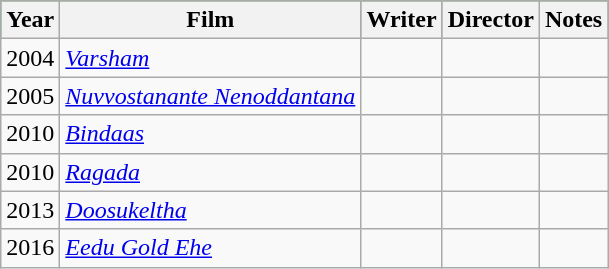<table class="wikitable sortable">
<tr style="background:green; text-align:center;">
<th>Year</th>
<th>Film</th>
<th>Writer</th>
<th>Director</th>
<th>Notes</th>
</tr>
<tr>
<td>2004</td>
<td><em><a href='#'>Varsham</a></em></td>
<td></td>
<td></td>
<td></td>
</tr>
<tr>
<td>2005</td>
<td><em><a href='#'>Nuvvostanante Nenoddantana</a></em></td>
<td></td>
<td></td>
<td></td>
</tr>
<tr>
<td>2010</td>
<td><em><a href='#'>Bindaas</a></em></td>
<td></td>
<td></td>
<td></td>
</tr>
<tr>
<td>2010</td>
<td><em><a href='#'>Ragada</a></em></td>
<td></td>
<td></td>
<td></td>
</tr>
<tr>
<td>2013</td>
<td><em><a href='#'>Doosukeltha</a></em></td>
<td></td>
<td></td>
<td></td>
</tr>
<tr>
<td>2016</td>
<td><em><a href='#'>Eedu Gold Ehe</a></em></td>
<td></td>
<td></td>
<td></td>
</tr>
</table>
